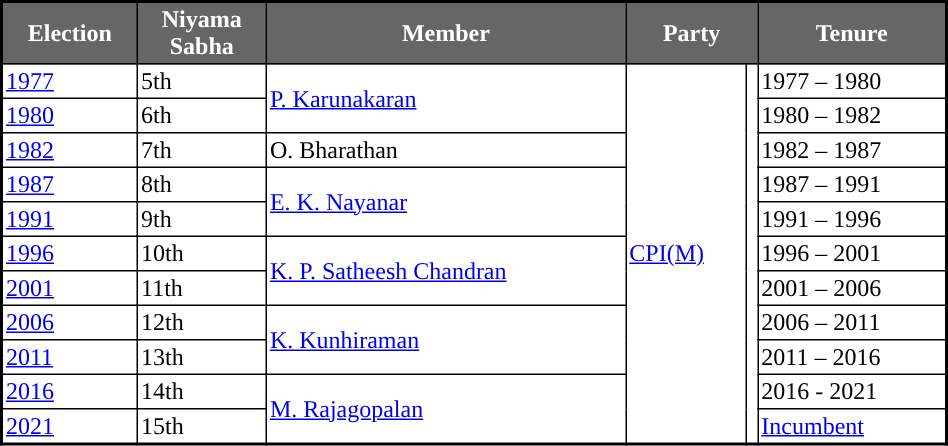<table class="sortable" width="50%" cellpadding="2" cellspacing="0" border="1" style="border-collapse: collapse; border: 2px #000000 solid; font-size: x-big;">
<tr>
<th style="background-color:#666666; color:white">Election</th>
<th style="background-color:#666666; color:white">Niyama<br>Sabha</th>
<th style="background-color:#666666; color:white">Member</th>
<th colspan="2" style="background-color:#666666; color:white">Party</th>
<th style="background-color:#666666; color:white">Tenure</th>
</tr>
<tr>
<td><a href='#'>1977</a></td>
<td>5th</td>
<td rowspan="2"><a href='#'>P. Karunakaran</a></td>
<td rowspan="11"><a href='#'>CPI(M)</a></td>
<td rowspan="11" style="background-color: "></td>
<td>1977 – 1980</td>
</tr>
<tr>
<td><a href='#'>1980</a></td>
<td>6th</td>
<td>1980 – 1982</td>
</tr>
<tr>
<td><a href='#'>1982</a></td>
<td>7th</td>
<td>O. Bharathan</td>
<td>1982 – 1987</td>
</tr>
<tr>
<td><a href='#'>1987</a></td>
<td>8th</td>
<td rowspan="2"><a href='#'>E. K. Nayanar</a></td>
<td>1987 – 1991</td>
</tr>
<tr>
<td><a href='#'>1991</a></td>
<td>9th</td>
<td>1991 – 1996</td>
</tr>
<tr>
<td><a href='#'>1996</a></td>
<td>10th</td>
<td rowspan="2"><a href='#'>K. P. Satheesh Chandran</a></td>
<td>1996 – 2001</td>
</tr>
<tr>
<td><a href='#'>2001</a></td>
<td>11th</td>
<td>2001 – 2006</td>
</tr>
<tr>
<td><a href='#'>2006</a></td>
<td>12th</td>
<td rowspan="2"><a href='#'>K. Kunhiraman</a></td>
<td>2006 – 2011</td>
</tr>
<tr>
<td><a href='#'>2011</a></td>
<td>13th</td>
<td>2011 – 2016</td>
</tr>
<tr>
<td><a href='#'>2016</a></td>
<td>14th</td>
<td rowspan="2"><a href='#'>M. Rajagopalan</a></td>
<td>2016 - 2021</td>
</tr>
<tr>
<td><a href='#'>2021</a></td>
<td>15th</td>
<td><a href='#'>Incumbent</a></td>
</tr>
</table>
